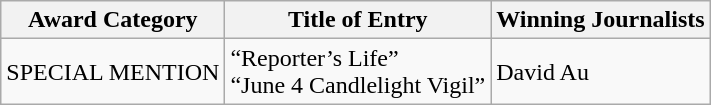<table class="wikitable">
<tr>
<th>Award Category</th>
<th>Title of Entry</th>
<th>Winning Journalists</th>
</tr>
<tr>
<td>SPECIAL MENTION</td>
<td>“Reporter’s Life”<br>“June 4 Candlelight Vigil”</td>
<td>David Au</td>
</tr>
</table>
